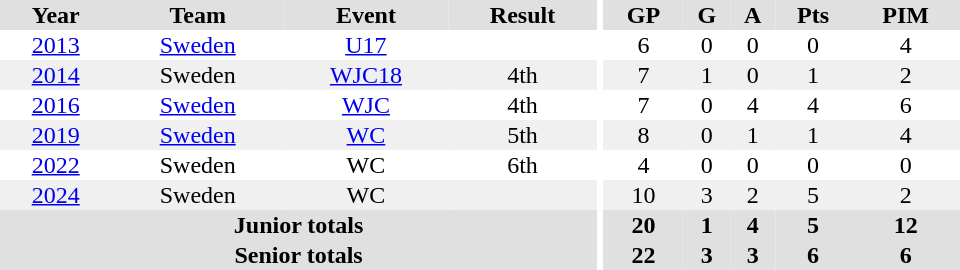<table border="0" cellpadding="1" cellspacing="0" ID="Table3" style="text-align:center; width:40em;">
<tr bgcolor="#e0e0e0">
<th>Year</th>
<th>Team</th>
<th>Event</th>
<th>Result</th>
<th rowspan="99" bgcolor="#ffffff"></th>
<th>GP</th>
<th>G</th>
<th>A</th>
<th>Pts</th>
<th>PIM</th>
</tr>
<tr>
<td><a href='#'>2013</a></td>
<td><a href='#'>Sweden</a></td>
<td><a href='#'>U17</a></td>
<td></td>
<td>6</td>
<td>0</td>
<td>0</td>
<td>0</td>
<td>4</td>
</tr>
<tr bgcolor="#f0f0f0">
<td><a href='#'>2014</a></td>
<td>Sweden</td>
<td><a href='#'>WJC18</a></td>
<td>4th</td>
<td>7</td>
<td>1</td>
<td>0</td>
<td>1</td>
<td>2</td>
</tr>
<tr>
<td><a href='#'>2016</a></td>
<td><a href='#'>Sweden</a></td>
<td><a href='#'>WJC</a></td>
<td>4th</td>
<td>7</td>
<td>0</td>
<td>4</td>
<td>4</td>
<td>6</td>
</tr>
<tr bgcolor="#f0f0f0">
<td><a href='#'>2019</a></td>
<td><a href='#'>Sweden</a></td>
<td><a href='#'>WC</a></td>
<td>5th</td>
<td>8</td>
<td>0</td>
<td>1</td>
<td>1</td>
<td>4</td>
</tr>
<tr>
<td><a href='#'>2022</a></td>
<td>Sweden</td>
<td>WC</td>
<td>6th</td>
<td>4</td>
<td>0</td>
<td>0</td>
<td>0</td>
<td>0</td>
</tr>
<tr bgcolor="#f0f0f0">
<td><a href='#'>2024</a></td>
<td>Sweden</td>
<td>WC</td>
<td></td>
<td>10</td>
<td>3</td>
<td>2</td>
<td>5</td>
<td>2</td>
</tr>
<tr bgcolor="#e0e0e0">
<th colspan="4">Junior totals</th>
<th>20</th>
<th>1</th>
<th>4</th>
<th>5</th>
<th>12</th>
</tr>
<tr bgcolor="#e0e0e0">
<th colspan="4">Senior totals</th>
<th>22</th>
<th>3</th>
<th>3</th>
<th>6</th>
<th>6</th>
</tr>
</table>
